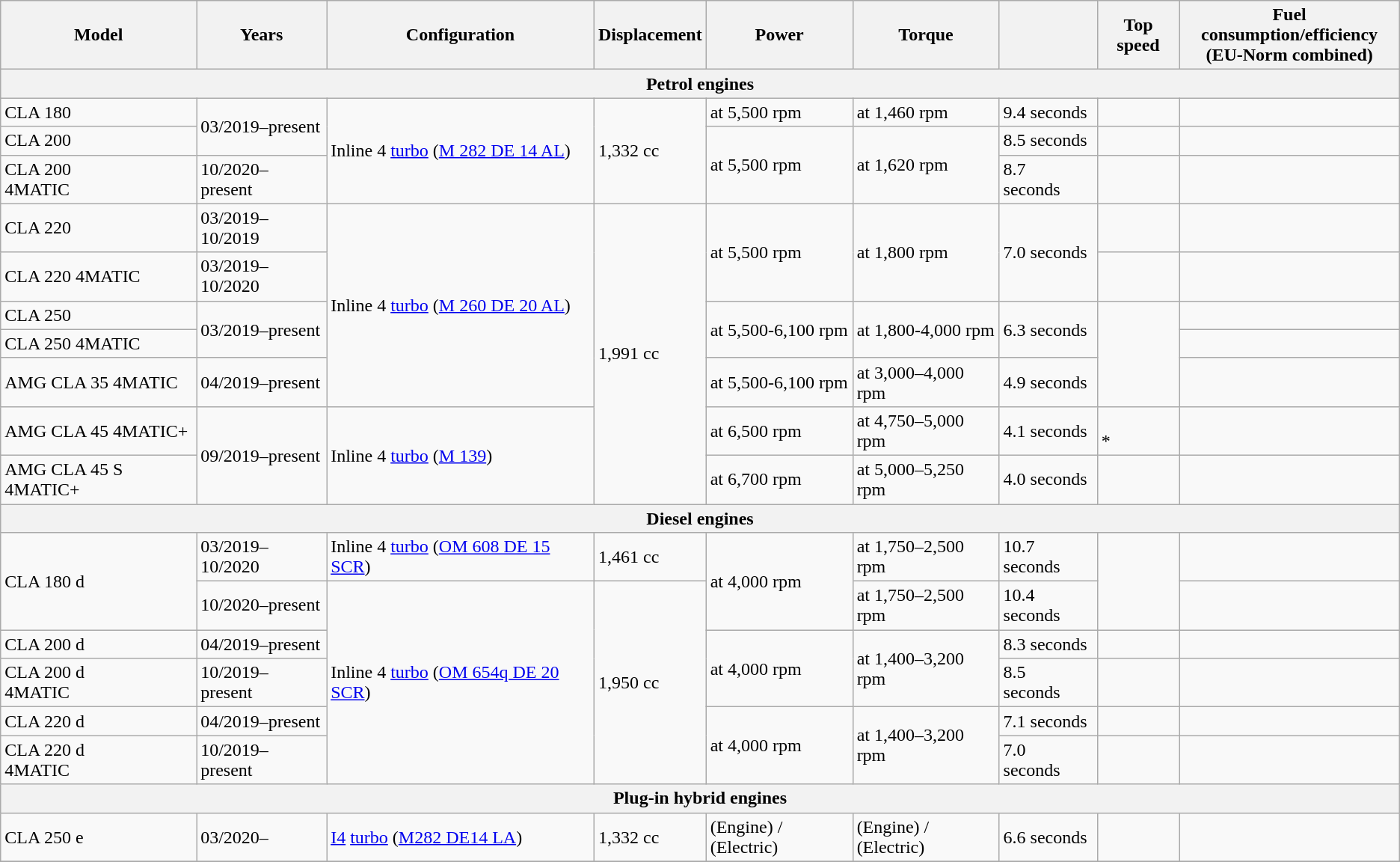<table class="wikitable mw-collapsible">
<tr>
<th>Model</th>
<th>Years</th>
<th>Configuration</th>
<th>Displacement</th>
<th>Power</th>
<th>Torque</th>
<th></th>
<th>Top speed</th>
<th>Fuel consumption/efficiency<br>(EU-Norm combined)</th>
</tr>
<tr>
<th colspan="9" style="text-align:center">Petrol engines</th>
</tr>
<tr>
<td>CLA 180</td>
<td rowspan="2">03/2019–present</td>
<td rowspan="3">Inline 4 <a href='#'>turbo</a> (<a href='#'>M 282 DE 14 AL</a>)</td>
<td rowspan="3">1,332 cc</td>
<td> at 5,500 rpm</td>
<td> at 1,460 rpm</td>
<td>9.4 seconds</td>
<td></td>
<td></td>
</tr>
<tr>
<td>CLA 200</td>
<td rowspan="2"> at 5,500 rpm</td>
<td rowspan="2"> at 1,620 rpm</td>
<td>8.5 seconds</td>
<td></td>
<td></td>
</tr>
<tr>
<td>CLA 200<br>4MATIC</td>
<td>10/2020–<br>present</td>
<td>8.7<br>seconds</td>
<td></td>
<td></td>
</tr>
<tr>
<td>CLA 220</td>
<td>03/2019–10/2019</td>
<td rowspan="5">Inline 4 <a href='#'>turbo</a> (<a href='#'>M 260 DE 20 AL</a>)</td>
<td rowspan="7">1,991 cc</td>
<td rowspan="2"> at 5,500 rpm</td>
<td rowspan="2"> at 1,800 rpm</td>
<td rowspan="2">7.0 seconds</td>
<td></td>
<td></td>
</tr>
<tr>
<td>CLA 220 4MATIC</td>
<td>03/2019–10/2020</td>
<td></td>
<td></td>
</tr>
<tr>
<td>CLA 250</td>
<td rowspan="2">03/2019–present</td>
<td rowspan="2"> at 5,500-6,100 rpm</td>
<td rowspan="2"> at 1,800-4,000 rpm</td>
<td rowspan="2">6.3 seconds</td>
<td rowspan="3"></td>
<td></td>
</tr>
<tr>
<td>CLA 250 4MATIC</td>
<td></td>
</tr>
<tr>
<td>AMG CLA 35 4MATIC</td>
<td>04/2019–present</td>
<td> at 5,500-6,100 rpm</td>
<td> at 3,000–4,000 rpm</td>
<td>4.9 seconds</td>
<td></td>
</tr>
<tr>
<td>AMG CLA 45 4MATIC+</td>
<td rowspan="2">09/2019–present</td>
<td rowspan="2">Inline 4 <a href='#'>turbo</a> (<a href='#'>M 139</a>)</td>
<td> at 6,500 rpm</td>
<td> at 4,750–5,000 rpm</td>
<td>4.1 seconds</td>
<td><br>*</td>
<td></td>
</tr>
<tr>
<td>AMG CLA 45 S 4MATIC+</td>
<td> at 6,700 rpm</td>
<td> at 5,000–5,250 rpm</td>
<td>4.0 seconds</td>
<td></td>
<td></td>
</tr>
<tr>
<th colspan="9" style="text-align:center">Diesel engines</th>
</tr>
<tr>
<td rowspan="2">CLA 180 d</td>
<td>03/2019–10/2020</td>
<td>Inline 4 <a href='#'>turbo</a> (<a href='#'>OM 608 DE 15 SCR</a>)</td>
<td>1,461 cc</td>
<td rowspan="2"> at 4,000 rpm</td>
<td> at 1,750–2,500 rpm</td>
<td>10.7 seconds</td>
<td rowspan="2"></td>
<td></td>
</tr>
<tr>
<td>10/2020–present</td>
<td rowspan="5">Inline 4 <a href='#'>turbo</a> (<a href='#'>OM 654q DE 20 SCR</a>)</td>
<td rowspan="5">1,950 cc</td>
<td> at 1,750–2,500 rpm</td>
<td>10.4<br>seconds</td>
<td></td>
</tr>
<tr>
<td>CLA 200 d</td>
<td>04/2019–present</td>
<td rowspan="2"> at 4,000 rpm</td>
<td rowspan="2"> at 1,400–3,200 rpm</td>
<td>8.3 seconds</td>
<td></td>
<td></td>
</tr>
<tr>
<td>CLA 200 d<br>4MATIC</td>
<td>10/2019–<br>present</td>
<td>8.5<br>seconds</td>
<td></td>
<td></td>
</tr>
<tr>
<td>CLA 220 d</td>
<td>04/2019–present</td>
<td rowspan="2"> at 4,000 rpm</td>
<td rowspan="2"> at 1,400–3,200 rpm</td>
<td>7.1 seconds</td>
<td></td>
<td></td>
</tr>
<tr>
<td>CLA 220 d<br>4MATIC</td>
<td>10/2019–<br>present</td>
<td>7.0<br>seconds</td>
<td></td>
<td></td>
</tr>
<tr>
<th colspan="9" style="text-align:center">Plug-in hybrid engines</th>
</tr>
<tr>
<td>CLA 250 e</td>
<td>03/2020–</td>
<td><a href='#'>I4</a> <a href='#'>turbo</a> (<a href='#'>M282 DE14 LA</a>)</td>
<td>1,332 cc</td>
<td>(Engine) /  (Electric)</td>
<td>(Engine) /  (Electric)</td>
<td>6.6 seconds</td>
<td></td>
<td></td>
</tr>
<tr>
</tr>
</table>
